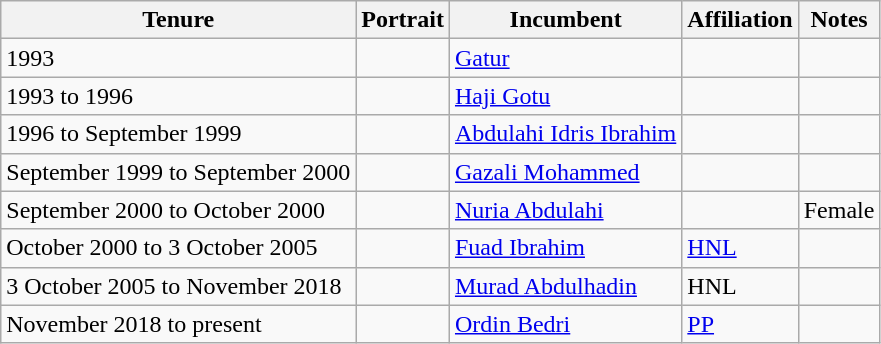<table class="wikitable">
<tr>
<th>Tenure</th>
<th>Portrait</th>
<th>Incumbent</th>
<th>Affiliation</th>
<th>Notes</th>
</tr>
<tr>
<td>1993</td>
<td></td>
<td><a href='#'>Gatur</a></td>
<td></td>
<td></td>
</tr>
<tr>
<td>1993 to 1996</td>
<td></td>
<td><a href='#'>Haji Gotu</a></td>
<td></td>
<td></td>
</tr>
<tr>
<td>1996 to September 1999</td>
<td></td>
<td><a href='#'>Abdulahi Idris Ibrahim</a></td>
<td></td>
<td></td>
</tr>
<tr>
<td>September 1999 to September 2000</td>
<td></td>
<td><a href='#'>Gazali Mohammed</a></td>
<td></td>
<td></td>
</tr>
<tr>
<td>September 2000 to October 2000</td>
<td></td>
<td><a href='#'>Nuria Abdulahi</a></td>
<td></td>
<td>Female</td>
</tr>
<tr>
<td>October 2000 to 3 October 2005</td>
<td></td>
<td><a href='#'>Fuad Ibrahim</a></td>
<td><a href='#'>HNL</a></td>
<td></td>
</tr>
<tr>
<td>3 October 2005 to November 2018</td>
<td></td>
<td><a href='#'>Murad Abdulhadin</a></td>
<td>HNL</td>
<td></td>
</tr>
<tr>
<td>November 2018 to present</td>
<td></td>
<td><a href='#'>Ordin Bedri</a></td>
<td><a href='#'>PP</a></td>
<td></td>
</tr>
</table>
